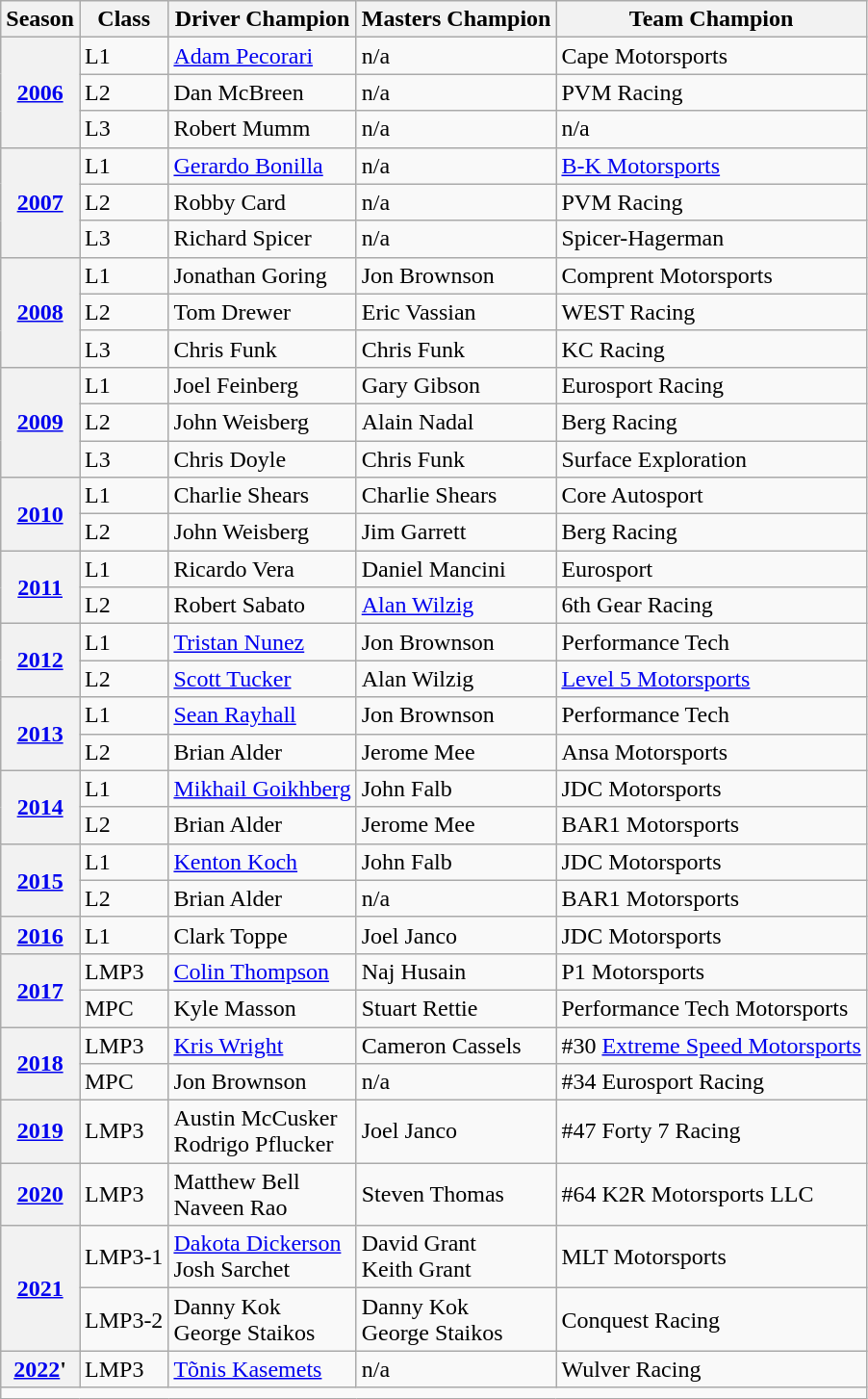<table class="wikitable">
<tr>
<th>Season</th>
<th>Class</th>
<th>Driver Champion</th>
<th>Masters Champion</th>
<th>Team Champion</th>
</tr>
<tr>
<th rowspan=3><a href='#'>2006</a></th>
<td>L1</td>
<td> <a href='#'>Adam Pecorari</a></td>
<td>n/a</td>
<td> Cape Motorsports</td>
</tr>
<tr>
<td>L2</td>
<td> Dan McBreen</td>
<td>n/a</td>
<td>PVM Racing</td>
</tr>
<tr>
<td>L3</td>
<td> Robert Mumm</td>
<td>n/a</td>
<td>n/a</td>
</tr>
<tr>
<th rowspan=3><a href='#'>2007</a></th>
<td>L1</td>
<td> <a href='#'>Gerardo Bonilla</a></td>
<td>n/a</td>
<td> <a href='#'>B-K Motorsports</a></td>
</tr>
<tr>
<td>L2</td>
<td> Robby Card</td>
<td>n/a</td>
<td>PVM Racing</td>
</tr>
<tr>
<td>L3</td>
<td> Richard Spicer</td>
<td>n/a</td>
<td> Spicer-Hagerman</td>
</tr>
<tr>
<th rowspan=3><a href='#'>2008</a></th>
<td>L1</td>
<td> Jonathan Goring</td>
<td> Jon Brownson</td>
<td> Comprent Motorsports</td>
</tr>
<tr>
<td>L2</td>
<td> Tom Drewer</td>
<td> Eric Vassian</td>
<td> WEST Racing</td>
</tr>
<tr>
<td>L3</td>
<td> Chris Funk</td>
<td> Chris Funk</td>
<td>KC Racing</td>
</tr>
<tr>
<th rowspan=3><a href='#'>2009</a></th>
<td>L1</td>
<td> Joel Feinberg</td>
<td> Gary Gibson</td>
<td> Eurosport Racing</td>
</tr>
<tr>
<td>L2</td>
<td> John Weisberg</td>
<td> Alain Nadal</td>
<td> Berg Racing</td>
</tr>
<tr>
<td>L3</td>
<td> Chris Doyle</td>
<td> Chris Funk</td>
<td>Surface Exploration</td>
</tr>
<tr>
<th rowspan=2><a href='#'>2010</a></th>
<td>L1</td>
<td> Charlie Shears</td>
<td> Charlie Shears</td>
<td> Core Autosport</td>
</tr>
<tr>
<td>L2</td>
<td> John Weisberg</td>
<td> Jim Garrett</td>
<td> Berg Racing</td>
</tr>
<tr>
<th rowspan=2><a href='#'>2011</a></th>
<td>L1</td>
<td> Ricardo Vera</td>
<td> Daniel Mancini</td>
<td> Eurosport</td>
</tr>
<tr>
<td>L2</td>
<td> Robert Sabato</td>
<td> <a href='#'>Alan Wilzig</a></td>
<td> 6th Gear Racing</td>
</tr>
<tr>
<th rowspan=2><a href='#'>2012</a></th>
<td>L1</td>
<td> <a href='#'>Tristan Nunez</a></td>
<td> Jon Brownson</td>
<td> Performance Tech</td>
</tr>
<tr>
<td>L2</td>
<td> <a href='#'>Scott Tucker</a></td>
<td> Alan Wilzig</td>
<td> <a href='#'>Level 5 Motorsports</a></td>
</tr>
<tr>
<th rowspan=2><a href='#'>2013</a></th>
<td>L1</td>
<td> <a href='#'>Sean Rayhall</a></td>
<td> Jon Brownson</td>
<td> Performance Tech</td>
</tr>
<tr>
<td>L2</td>
<td> Brian Alder</td>
<td> Jerome Mee</td>
<td> Ansa Motorsports</td>
</tr>
<tr>
<th rowspan=2><a href='#'>2014</a></th>
<td>L1</td>
<td> <a href='#'>Mikhail Goikhberg</a></td>
<td> John Falb</td>
<td> JDC Motorsports</td>
</tr>
<tr>
<td>L2</td>
<td> Brian Alder</td>
<td> Jerome Mee</td>
<td> BAR1 Motorsports</td>
</tr>
<tr>
<th rowspan=2><a href='#'>2015</a></th>
<td>L1</td>
<td> <a href='#'>Kenton Koch</a></td>
<td> John Falb</td>
<td> JDC Motorsports</td>
</tr>
<tr>
<td>L2</td>
<td> Brian Alder</td>
<td>n/a</td>
<td> BAR1 Motorsports</td>
</tr>
<tr>
<th><a href='#'>2016</a></th>
<td>L1</td>
<td> Clark Toppe</td>
<td> Joel Janco</td>
<td> JDC Motorsports</td>
</tr>
<tr>
<th rowspan=2><a href='#'>2017</a></th>
<td>LMP3</td>
<td> <a href='#'>Colin Thompson</a></td>
<td> Naj Husain</td>
<td> P1 Motorsports</td>
</tr>
<tr>
<td>MPC</td>
<td> Kyle Masson</td>
<td> Stuart Rettie</td>
<td> Performance Tech Motorsports</td>
</tr>
<tr>
<th rowspan=2><a href='#'>2018</a></th>
<td>LMP3</td>
<td> <a href='#'>Kris Wright</a></td>
<td> Cameron Cassels</td>
<td> #30 <a href='#'>Extreme Speed Motorsports</a></td>
</tr>
<tr>
<td>MPC</td>
<td> Jon Brownson</td>
<td>n/a</td>
<td> #34 Eurosport Racing</td>
</tr>
<tr>
<th><a href='#'>2019</a></th>
<td>LMP3</td>
<td> Austin McCusker<br> Rodrigo Pflucker</td>
<td> Joel Janco</td>
<td> #47 Forty 7 Racing</td>
</tr>
<tr>
<th><a href='#'>2020</a></th>
<td>LMP3</td>
<td> Matthew Bell<br> Naveen Rao</td>
<td> Steven Thomas</td>
<td> #64 K2R Motorsports LLC</td>
</tr>
<tr>
<th rowspan=2><a href='#'>2021</a></th>
<td>LMP3-1</td>
<td> <a href='#'>Dakota Dickerson</a><br> Josh Sarchet</td>
<td> David Grant<br> Keith Grant</td>
<td> MLT Motorsports</td>
</tr>
<tr>
<td>LMP3-2</td>
<td> Danny Kok<br> George Staikos</td>
<td> Danny Kok<br> George Staikos</td>
<td> Conquest Racing</td>
</tr>
<tr>
<th><a href='#'>2022</a>'</th>
<td>LMP3</td>
<td> <a href='#'>Tõnis Kasemets</a></td>
<td>n/a</td>
<td> Wulver Racing</td>
</tr>
<tr>
<td colspan=5 align=center></td>
</tr>
</table>
